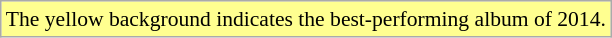<table class="wikitable" style="font-size:90%;">
<tr>
<td style="background-color:#FFFF90">The yellow background indicates the best-performing album of 2014.</td>
</tr>
</table>
